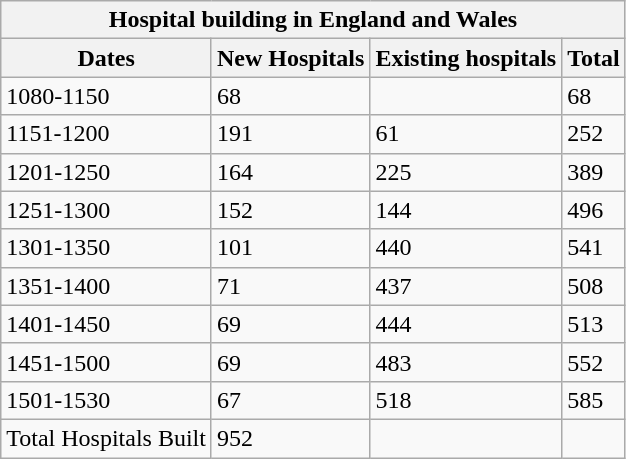<table class="wikitable collapsible collapsed">
<tr>
<th colspan=4>Hospital building in England and Wales</th>
</tr>
<tr>
<th scope="col">Dates</th>
<th scope="col">New Hospitals</th>
<th scope="col">Existing hospitals</th>
<th scope="col">Total</th>
</tr>
<tr>
<td>1080-1150</td>
<td>68</td>
<td></td>
<td>68</td>
</tr>
<tr>
<td>1151-1200</td>
<td>191</td>
<td>61</td>
<td>252</td>
</tr>
<tr>
<td>1201-1250</td>
<td>164</td>
<td>225</td>
<td>389</td>
</tr>
<tr>
<td>1251-1300</td>
<td>152</td>
<td>144</td>
<td>496</td>
</tr>
<tr>
<td>1301-1350</td>
<td>101</td>
<td>440</td>
<td>541</td>
</tr>
<tr>
<td>1351-1400</td>
<td>71</td>
<td>437</td>
<td>508</td>
</tr>
<tr>
<td>1401-1450</td>
<td>69</td>
<td>444</td>
<td>513</td>
</tr>
<tr>
<td>1451-1500</td>
<td>69</td>
<td>483</td>
<td>552</td>
</tr>
<tr>
<td>1501-1530</td>
<td>67</td>
<td>518</td>
<td>585</td>
</tr>
<tr>
<td>Total Hospitals Built</td>
<td>952</td>
<td></td>
<td></td>
</tr>
</table>
